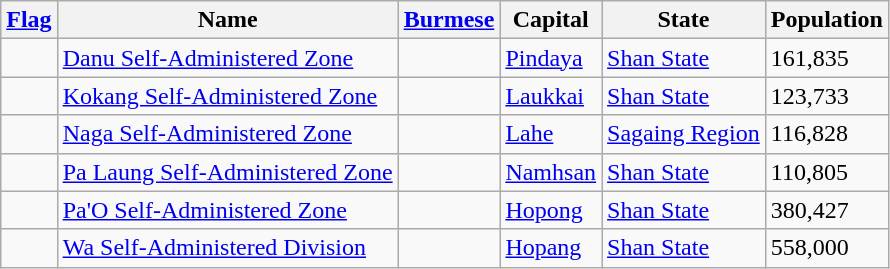<table class="wikitable sortable static-row-numbers static-row-header-text">
<tr>
<th class="unsortable"><a href='#'>Flag</a></th>
<th align="left">Name</th>
<th align="left"><a href='#'>Burmese</a></th>
<th align="left">Capital</th>
<th align="left">State</th>
<th align="right">Population</th>
</tr>
<tr>
<td></td>
<td><a href='#'>Danu Self-Administered Zone</a></td>
<td></td>
<td><a href='#'>Pindaya</a></td>
<td><a href='#'>Shan State</a></td>
<td>161,835</td>
</tr>
<tr>
<td></td>
<td><a href='#'>Kokang Self-Administered Zone</a></td>
<td></td>
<td><a href='#'>Laukkai</a></td>
<td><a href='#'>Shan State</a></td>
<td>123,733</td>
</tr>
<tr>
<td></td>
<td><a href='#'>Naga Self-Administered Zone</a></td>
<td></td>
<td><a href='#'>Lahe</a></td>
<td><a href='#'>Sagaing Region</a></td>
<td>116,828</td>
</tr>
<tr>
<td></td>
<td><a href='#'>Pa Laung Self-Administered Zone</a></td>
<td></td>
<td><a href='#'>Namhsan</a></td>
<td><a href='#'>Shan State</a></td>
<td>110,805</td>
</tr>
<tr>
<td></td>
<td><a href='#'>Pa'O Self-Administered Zone</a></td>
<td></td>
<td><a href='#'>Hopong</a></td>
<td><a href='#'>Shan State</a></td>
<td>380,427</td>
</tr>
<tr>
<td></td>
<td><a href='#'>Wa Self-Administered Division</a></td>
<td></td>
<td><a href='#'>Hopang</a></td>
<td><a href='#'>Shan State</a></td>
<td>558,000</td>
</tr>
</table>
